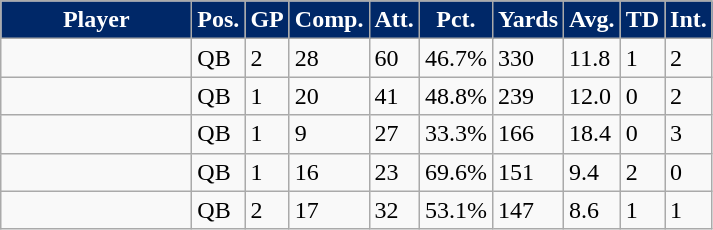<table class="wikitable sortable">
<tr>
<th style="background:#002868; color:white; width:120px;">Player</th>
<th style="background:#002868; color:white; width:20px;">Pos.</th>
<th style="background:#002868; color:white;">GP</th>
<th style="background:#002868; color:white;">Comp.</th>
<th style="background:#002868; color:white;">Att.</th>
<th style="background:#002868; color:white;">Pct.</th>
<th style="background:#002868; color:white;">Yards</th>
<th style="background:#002868; color:white;">Avg.</th>
<th style="background:#002868; color:white;">TD</th>
<th style="background:#002868; color:white;">Int.</th>
</tr>
<tr>
<td></td>
<td>QB</td>
<td>2</td>
<td>28</td>
<td>60</td>
<td>46.7%</td>
<td>330</td>
<td>11.8</td>
<td>1</td>
<td>2</td>
</tr>
<tr>
<td></td>
<td>QB</td>
<td>1</td>
<td>20</td>
<td>41</td>
<td>48.8%</td>
<td>239</td>
<td>12.0</td>
<td>0</td>
<td>2</td>
</tr>
<tr>
<td></td>
<td>QB</td>
<td>1</td>
<td>9</td>
<td>27</td>
<td>33.3%</td>
<td>166</td>
<td>18.4</td>
<td>0</td>
<td>3</td>
</tr>
<tr>
<td></td>
<td>QB</td>
<td>1</td>
<td>16</td>
<td>23</td>
<td>69.6%</td>
<td>151</td>
<td>9.4</td>
<td>2</td>
<td>0</td>
</tr>
<tr>
<td></td>
<td>QB</td>
<td>2</td>
<td>17</td>
<td>32</td>
<td>53.1%</td>
<td>147</td>
<td>8.6</td>
<td>1</td>
<td>1</td>
</tr>
</table>
